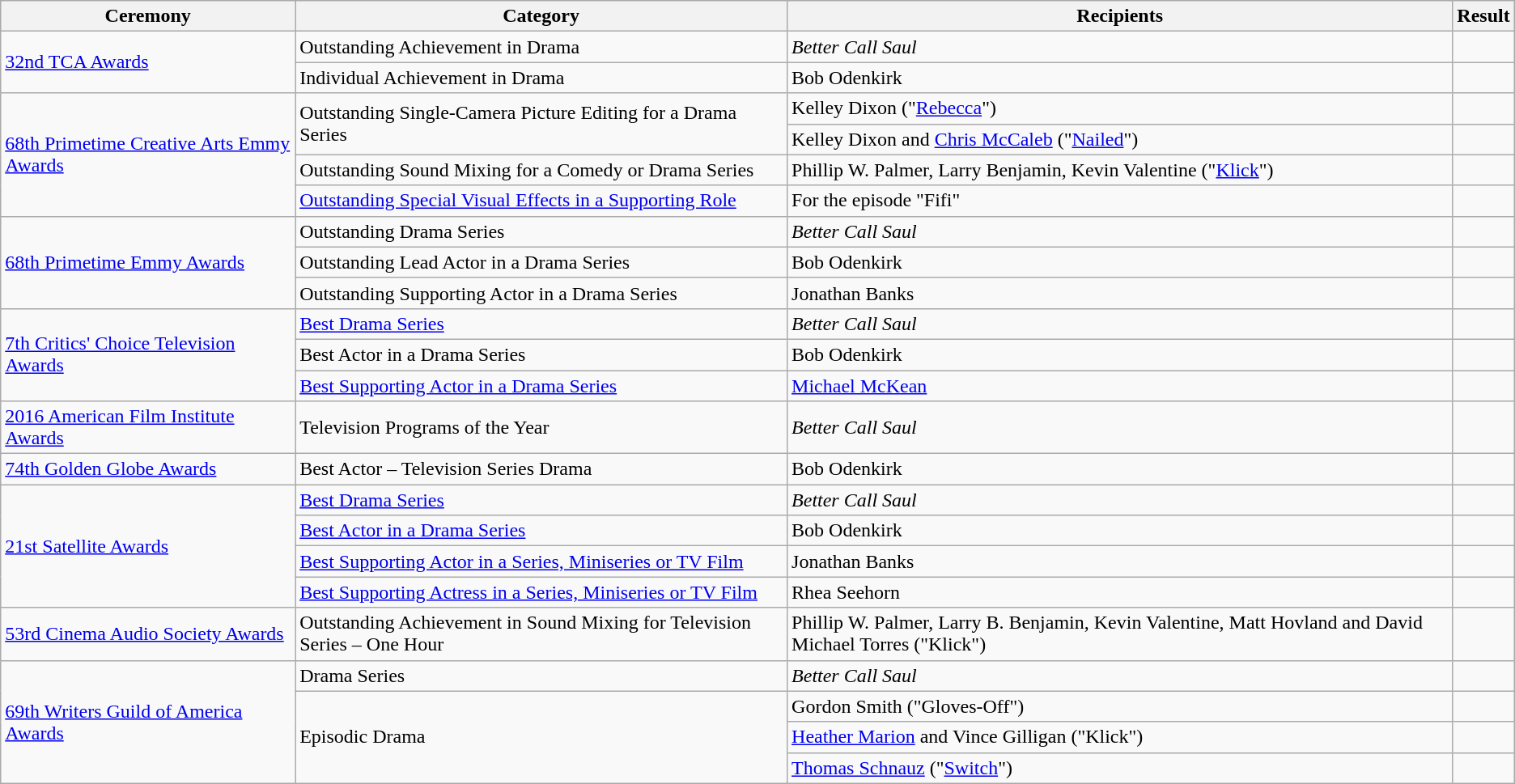<table class="wikitable sortable">
<tr>
<th align="left">Ceremony</th>
<th align="left">Category</th>
<th align="left">Recipients</th>
<th align="left">Result</th>
</tr>
<tr>
<td rowspan=2><a href='#'>32nd TCA Awards</a></td>
<td>Outstanding Achievement in Drama</td>
<td><em>Better Call Saul</em></td>
<td></td>
</tr>
<tr>
<td>Individual Achievement in Drama</td>
<td>Bob Odenkirk</td>
<td></td>
</tr>
<tr>
<td rowspan=4><a href='#'>68th Primetime Creative Arts Emmy Awards</a></td>
<td rowspan=2>Outstanding Single-Camera Picture Editing for a Drama Series</td>
<td>Kelley Dixon ("<a href='#'>Rebecca</a>")</td>
<td></td>
</tr>
<tr>
<td>Kelley Dixon and <a href='#'>Chris McCaleb</a> ("<a href='#'>Nailed</a>")</td>
<td></td>
</tr>
<tr>
<td>Outstanding Sound Mixing for a Comedy or Drama Series</td>
<td>Phillip W. Palmer, Larry Benjamin, Kevin Valentine ("<a href='#'>Klick</a>")</td>
<td></td>
</tr>
<tr>
<td><a href='#'>Outstanding Special Visual Effects in a Supporting Role</a></td>
<td>For the episode "Fifi"</td>
<td></td>
</tr>
<tr>
<td rowspan="3"><a href='#'>68th Primetime Emmy Awards</a></td>
<td>Outstanding Drama Series</td>
<td><em>Better Call Saul</em></td>
<td></td>
</tr>
<tr>
<td>Outstanding Lead Actor in a Drama Series</td>
<td>Bob Odenkirk</td>
<td></td>
</tr>
<tr>
<td>Outstanding Supporting Actor in a Drama Series</td>
<td>Jonathan Banks</td>
<td></td>
</tr>
<tr>
<td rowspan=3><a href='#'>7th Critics' Choice Television Awards</a></td>
<td><a href='#'>Best Drama Series</a></td>
<td><em>Better Call Saul</em></td>
<td></td>
</tr>
<tr>
<td>Best Actor in a Drama Series</td>
<td>Bob Odenkirk</td>
<td></td>
</tr>
<tr>
<td><a href='#'>Best Supporting Actor in a Drama Series</a></td>
<td><a href='#'>Michael McKean</a></td>
<td></td>
</tr>
<tr>
<td><a href='#'>2016 American Film Institute Awards</a></td>
<td>Television Programs of the Year</td>
<td><em>Better Call Saul</em></td>
<td></td>
</tr>
<tr>
<td rowspan=1><a href='#'>74th Golden Globe Awards</a></td>
<td>Best Actor – Television Series Drama</td>
<td>Bob Odenkirk</td>
<td></td>
</tr>
<tr>
<td rowspan=4><a href='#'>21st Satellite Awards</a></td>
<td><a href='#'>Best Drama Series</a></td>
<td><em>Better Call Saul</em></td>
<td></td>
</tr>
<tr>
<td><a href='#'>Best Actor in a Drama Series</a></td>
<td>Bob Odenkirk</td>
<td></td>
</tr>
<tr>
<td><a href='#'>Best Supporting Actor in a Series, Miniseries or TV Film</a></td>
<td>Jonathan Banks</td>
<td></td>
</tr>
<tr>
<td><a href='#'>Best Supporting Actress in a Series, Miniseries or TV Film</a></td>
<td>Rhea Seehorn</td>
<td></td>
</tr>
<tr>
<td rowspan=1><a href='#'>53rd Cinema Audio Society Awards</a></td>
<td>Outstanding Achievement in Sound Mixing for Television Series – One Hour</td>
<td>Phillip W. Palmer, Larry B. Benjamin, Kevin Valentine, Matt Hovland and David Michael Torres ("Klick")</td>
<td></td>
</tr>
<tr>
<td rowspan=4><a href='#'>69th Writers Guild of America Awards</a></td>
<td>Drama Series</td>
<td><em>Better Call Saul</em></td>
<td></td>
</tr>
<tr>
<td rowspan=3>Episodic Drama</td>
<td>Gordon Smith ("Gloves-Off")</td>
<td></td>
</tr>
<tr>
<td><a href='#'>Heather Marion</a> and Vince Gilligan ("Klick")</td>
<td></td>
</tr>
<tr>
<td><a href='#'>Thomas Schnauz</a> ("<a href='#'>Switch</a>")</td>
<td></td>
</tr>
</table>
